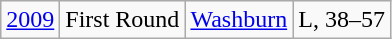<table class="wikitable">
<tr align="center">
<td><a href='#'>2009</a></td>
<td>First Round</td>
<td><a href='#'>Washburn</a></td>
<td>L, 38–57</td>
</tr>
</table>
